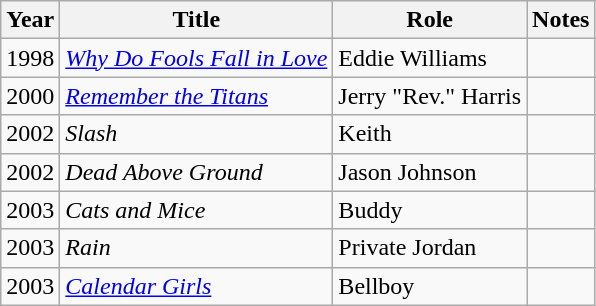<table class="wikitable sortable">
<tr>
<th>Year</th>
<th>Title</th>
<th>Role</th>
<th>Notes</th>
</tr>
<tr>
<td>1998</td>
<td><em><a href='#'>Why Do Fools Fall in Love</a></em></td>
<td>Eddie Williams</td>
<td></td>
</tr>
<tr>
<td>2000</td>
<td><em><a href='#'>Remember the Titans</a></em></td>
<td>Jerry "Rev." Harris</td>
<td></td>
</tr>
<tr>
<td>2002</td>
<td><em>Slash</em></td>
<td>Keith</td>
<td></td>
</tr>
<tr>
<td>2002</td>
<td><em>Dead Above Ground</em></td>
<td>Jason Johnson</td>
<td></td>
</tr>
<tr>
<td>2003</td>
<td><em>Cats and Mice</em></td>
<td>Buddy</td>
<td></td>
</tr>
<tr>
<td>2003</td>
<td><em>Rain</em></td>
<td>Private Jordan</td>
<td></td>
</tr>
<tr>
<td>2003</td>
<td><em><a href='#'>Calendar Girls</a></em></td>
<td>Bellboy</td>
<td></td>
</tr>
</table>
